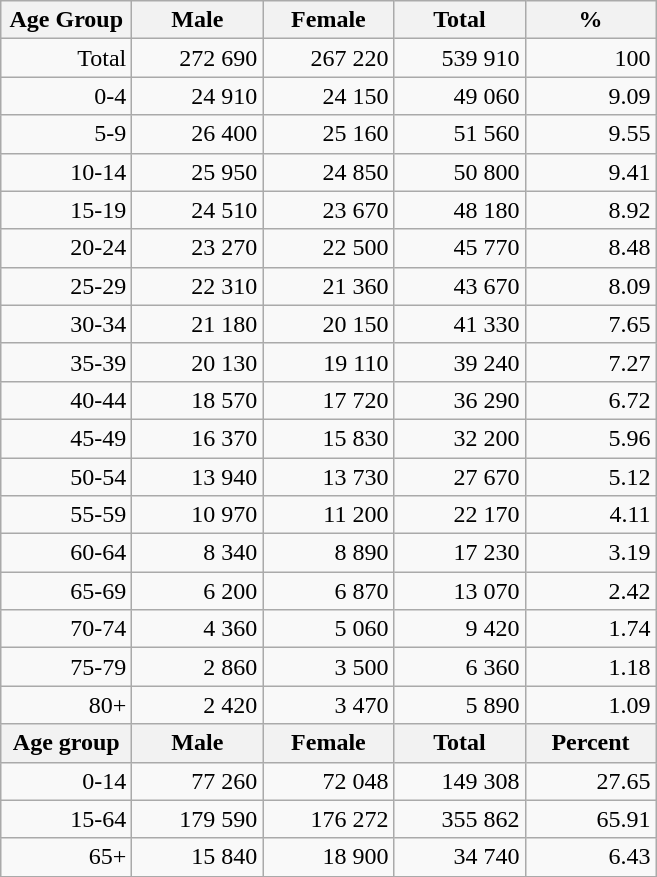<table class="wikitable">
<tr>
<th width="80pt">Age Group</th>
<th width="80pt">Male</th>
<th width="80pt">Female</th>
<th width="80pt">Total</th>
<th width="80pt">%</th>
</tr>
<tr>
<td align="right">Total</td>
<td align="right">272 690</td>
<td align="right">267 220</td>
<td align="right">539 910</td>
<td align="right">100</td>
</tr>
<tr>
<td align="right">0-4</td>
<td align="right">24 910</td>
<td align="right">24 150</td>
<td align="right">49 060</td>
<td align="right">9.09</td>
</tr>
<tr>
<td align="right">5-9</td>
<td align="right">26 400</td>
<td align="right">25 160</td>
<td align="right">51 560</td>
<td align="right">9.55</td>
</tr>
<tr>
<td align="right">10-14</td>
<td align="right">25 950</td>
<td align="right">24 850</td>
<td align="right">50 800</td>
<td align="right">9.41</td>
</tr>
<tr>
<td align="right">15-19</td>
<td align="right">24 510</td>
<td align="right">23 670</td>
<td align="right">48 180</td>
<td align="right">8.92</td>
</tr>
<tr>
<td align="right">20-24</td>
<td align="right">23 270</td>
<td align="right">22 500</td>
<td align="right">45 770</td>
<td align="right">8.48</td>
</tr>
<tr>
<td align="right">25-29</td>
<td align="right">22 310</td>
<td align="right">21 360</td>
<td align="right">43 670</td>
<td align="right">8.09</td>
</tr>
<tr>
<td align="right">30-34</td>
<td align="right">21 180</td>
<td align="right">20 150</td>
<td align="right">41 330</td>
<td align="right">7.65</td>
</tr>
<tr>
<td align="right">35-39</td>
<td align="right">20 130</td>
<td align="right">19 110</td>
<td align="right">39 240</td>
<td align="right">7.27</td>
</tr>
<tr>
<td align="right">40-44</td>
<td align="right">18 570</td>
<td align="right">17 720</td>
<td align="right">36 290</td>
<td align="right">6.72</td>
</tr>
<tr>
<td align="right">45-49</td>
<td align="right">16 370</td>
<td align="right">15 830</td>
<td align="right">32 200</td>
<td align="right">5.96</td>
</tr>
<tr>
<td align="right">50-54</td>
<td align="right">13 940</td>
<td align="right">13 730</td>
<td align="right">27 670</td>
<td align="right">5.12</td>
</tr>
<tr>
<td align="right">55-59</td>
<td align="right">10 970</td>
<td align="right">11 200</td>
<td align="right">22 170</td>
<td align="right">4.11</td>
</tr>
<tr>
<td align="right">60-64</td>
<td align="right">8 340</td>
<td align="right">8 890</td>
<td align="right">17 230</td>
<td align="right">3.19</td>
</tr>
<tr>
<td align="right">65-69</td>
<td align="right">6 200</td>
<td align="right">6 870</td>
<td align="right">13 070</td>
<td align="right">2.42</td>
</tr>
<tr>
<td align="right">70-74</td>
<td align="right">4 360</td>
<td align="right">5 060</td>
<td align="right">9 420</td>
<td align="right">1.74</td>
</tr>
<tr>
<td align="right">75-79</td>
<td align="right">2 860</td>
<td align="right">3 500</td>
<td align="right">6 360</td>
<td align="right">1.18</td>
</tr>
<tr>
<td align="right">80+</td>
<td align="right">2 420</td>
<td align="right">3 470</td>
<td align="right">5 890</td>
<td align="right">1.09</td>
</tr>
<tr>
<th width="50">Age group</th>
<th width="80pt">Male</th>
<th width="80">Female</th>
<th width="80">Total</th>
<th width="50">Percent</th>
</tr>
<tr>
<td align="right">0-14</td>
<td align="right">77 260</td>
<td align="right">72 048</td>
<td align="right">149 308</td>
<td align="right">27.65</td>
</tr>
<tr>
<td align="right">15-64</td>
<td align="right">179 590</td>
<td align="right">176 272</td>
<td align="right">355 862</td>
<td align="right">65.91</td>
</tr>
<tr>
<td align="right">65+</td>
<td align="right">15 840</td>
<td align="right">18 900</td>
<td align="right">34 740</td>
<td align="right">6.43</td>
</tr>
<tr>
</tr>
</table>
